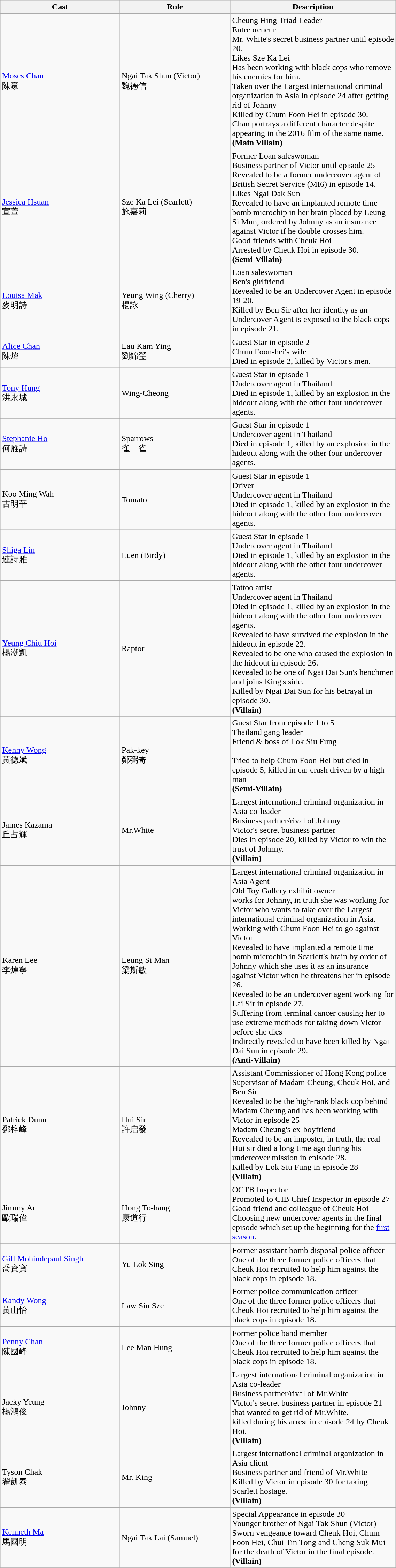<table class="wikitable" width="60%">
<tr>
<th style="width:10%">Cast</th>
<th style="width:10%">Role</th>
<th style="width:15%">Description</th>
</tr>
<tr>
<td><a href='#'>Moses Chan</a><br> 陳豪</td>
<td>Ngai Tak Shun (Victor)<br>魏德信</td>
<td>Cheung Hing Triad Leader <br>Entrepreneur <br> Mr. White's secret business partner until episode 20. <br> Likes Sze Ka Lei <br> Has been working with black cops who remove his enemies for him. <br> Taken over the Largest international criminal organization in Asia in episode 24 after getting rid of Johnny  <br> Killed by Chum Foon Hei in episode 30. <br> Chan portrays a different character despite appearing in the 2016 film of the same name.<br><strong>(Main Villain)</strong></td>
</tr>
<tr>
<td><a href='#'>Jessica Hsuan</a> <br> 宣萱</td>
<td>Sze Ka Lei (Scarlett) <br>施嘉莉</td>
<td>Former Loan saleswoman <br>Business partner of Victor until episode 25 <br> Revealed to be a former undercover agent of British Secret Service  (MI6) in episode 14. <br> Likes Ngai Dak Sun <br>Revealed to have an implanted remote time bomb microchip in her brain placed by Leung Si Mun, ordered by Johnny as an insurance against  Victor if he double crosses him. <br> Good friends with Cheuk Hoi <br>  Arrested by Cheuk Hoi in episode 30.<br><strong>(Semi-Villain)</strong></td>
</tr>
<tr>
<td><a href='#'>Louisa Mak</a> <br> 麥明詩</td>
<td>Yeung Wing (Cherry) <br> 楊詠</td>
<td>Loan saleswoman <br>Ben's girlfriend <br> Revealed to be an Undercover Agent in episode 19-20. <br> Killed by Ben Sir after her identity as an Undercover Agent is exposed to the black cops in episode 21.</td>
</tr>
<tr>
<td><a href='#'>Alice Chan</a> <br> 陳煒</td>
<td>Lau Kam Ying<br>劉錦瑩</td>
<td>Guest Star in episode 2 <br>Chum Foon-hei's wife <br>Died in episode 2, killed by Victor's men.</td>
</tr>
<tr>
<td><a href='#'>Tony Hung</a> <br> 洪永城</td>
<td>Wing-Cheong</td>
<td>Guest Star in episode 1 <br>Undercover agent in Thailand <br>Died in episode 1, killed by an explosion in the hideout along with the other four undercover agents.</td>
</tr>
<tr>
</tr>
<tr>
<td><a href='#'>Stephanie Ho</a> <br> 何雁詩</td>
<td>Sparrows <br> 雀　雀</td>
<td>Guest Star in episode 1 <br>Undercover agent in Thailand <br>Died in episode 1, killed by an explosion in the hideout along with the other four undercover agents.</td>
</tr>
<tr>
</tr>
<tr>
<td>Koo Ming Wah <br>古明華</td>
<td>Tomato</td>
<td>Guest Star in episode 1<br>Driver <br>Undercover agent in Thailand <br>Died in episode 1, killed by an explosion in the hideout along with the other four undercover agents.</td>
</tr>
<tr>
<td><a href='#'>Shiga Lin</a> <br> 連詩雅</td>
<td>Luen (Birdy)</td>
<td>Guest Star in episode 1<br>Undercover agent in Thailand <br>Died in episode 1, killed by an explosion in the hideout along with the other four undercover agents.</td>
</tr>
<tr>
</tr>
<tr>
<td><a href='#'>Yeung Chiu Hoi</a> <br> 楊潮凱</td>
<td>Raptor</td>
<td>Tattoo artist <br>Undercover agent in Thailand <br>Died in episode 1, killed by an explosion in the hideout along with the other four undercover agents. <br> Revealed to have survived the explosion in the hideout in episode 22. <br>Revealed to be one who caused the explosion in the hideout in episode 26. <br> Revealed to be one of Ngai Dai Sun's henchmen and joins King's side. <br> Killed by Ngai Dai Sun for his betrayal in episode 30.<br><strong>(Villain)</strong></td>
</tr>
<tr>
</tr>
<tr>
<td><a href='#'>Kenny Wong</a> <br> 黃德斌</td>
<td>Pak-key <br> 鄭弼奇</td>
<td>Guest Star from episode 1 to 5 <br>Thailand gang leader <br>Friend & boss of Lok Siu Fung <br><br>Tried to help Chum Foon Hei but died in episode 5, killed in car crash driven by a high man<br><strong>(Semi-Villain)</strong></td>
</tr>
<tr>
</tr>
<tr>
<td>James Kazama <br> 丘占輝</td>
<td>Mr.White</td>
<td>Largest international criminal organization in Asia co-leader <br> Business partner/rival of Johnny  <br> Victor's secret business partner <br> Dies in episode 20, killed by Victor to win the trust of Johnny.<br><strong>(Villain)</strong></td>
</tr>
<tr>
</tr>
<tr>
<td>Karen Lee <br> 李焯寧</td>
<td>Leung Si Man <br> 梁斯敏</td>
<td>Largest international criminal organization in Asia Agent <br> Old Toy Gallery exhibit owner <br> works for Johnny, in truth she was working for Victor who wants to take over the Largest international criminal organization in Asia. <br> Working with Chum Foon Hei to go against Victor <br> Revealed to have implanted a remote time bomb microchip in Scarlett's brain by order of Johnny which she uses it as an insurance against  Victor when he threatens her in episode 26. <br> Revealed to be an undercover agent working for Lai Sir in episode 27. <br> Suffering from terminal cancer causing her to use extreme methods for taking down Victor before she dies <br> Indirectly revealed to have been killed by Ngai Dai Sun in episode 29.<br><strong>(Anti-Villain)</strong></td>
</tr>
<tr>
</tr>
<tr>
<td>Patrick Dunn <br> 鄧梓峰</td>
<td>Hui Sir <br> 許启發</td>
<td>Assistant Commissioner of Hong Kong police <br> Supervisor of Madam Cheung,  Cheuk Hoi, and Ben Sir <br> Revealed to be the high-rank black cop behind Madam Cheung and has been working with Victor in episode 25 <br> Madam Cheung's ex-boyfriend <br>Revealed to be an imposter, in  truth, the real Hui sir died a long time ago during his undercover mission in episode 28. <br> Killed by Lok Siu Fung in episode 28<br><strong>(Villain)</strong></td>
</tr>
<tr>
</tr>
<tr>
<td>Jimmy Au  <br> 歐瑞偉</td>
<td>Hong To-hang  <br> 康道行</td>
<td>OCTB Inspector <br> Promoted to CIB Chief Inspector in episode 27 <br> Good friend and colleague of Cheuk Hoi  <br> Choosing new undercover agents in the final episode which set up the beginning for the <a href='#'>first season</a>.</td>
</tr>
<tr>
</tr>
<tr>
<td><a href='#'>Gill Mohindepaul Singh</a>  <br>  喬寶寶</td>
<td>Yu Lok Sing</td>
<td>Former assistant bomb disposal police officer <br>  One of the three former police officers that Cheuk Hoi recruited to help him against the black cops in episode 18.</td>
</tr>
<tr>
</tr>
<tr>
<td><a href='#'>Kandy Wong</a>  <br> 黃山怡</td>
<td>Law Siu Sze</td>
<td>Former police communication officer <br>  One of the three former police officers that Cheuk Hoi recruited to help him against the black cops in episode 18.</td>
</tr>
<tr>
</tr>
<tr>
<td><a href='#'>Penny Chan</a> <br> 陳國峰</td>
<td>Lee Man Hung</td>
<td>Former police band member <br>  One of the three former police officers that Cheuk Hoi recruited to help him against the black cops in episode 18.</td>
</tr>
<tr>
</tr>
<tr>
<td>Jacky Yeung<br> 楊鴻俊</td>
<td>Johnny</td>
<td>Largest international criminal organization in Asia co-leader <br> Business partner/rival of Mr.White  <br> Victor's secret business partner in episode 21 that wanted to get rid of Mr.White. <br> killed during his arrest in episode 24 by Cheuk Hoi.<br><strong>(Villain)</strong></td>
</tr>
<tr>
</tr>
<tr>
<td>Tyson Chak <br> 翟凱泰</td>
<td>Mr. King</td>
<td>Largest international criminal organization in Asia client <br> Business partner and friend of Mr.White <br> Killed by Victor in episode 30 for taking Scarlett hostage.<br><strong>(Villain)</strong></td>
</tr>
<tr>
</tr>
<tr>
<td><a href='#'>Kenneth Ma</a> <br> 馬國明</td>
<td>Ngai Tak Lai (Samuel)</td>
<td>Special Appearance in episode 30 <br> Younger brother of Ngai Tak Shun (Victor) <br> Sworn vengeance toward Cheuk Hoi, Chum Foon Hei, Chui Tin Tong and Cheng Suk Mui for the death of Victor in the final episode.<br><strong>(Villain)</strong></td>
</tr>
<tr>
</tr>
</table>
